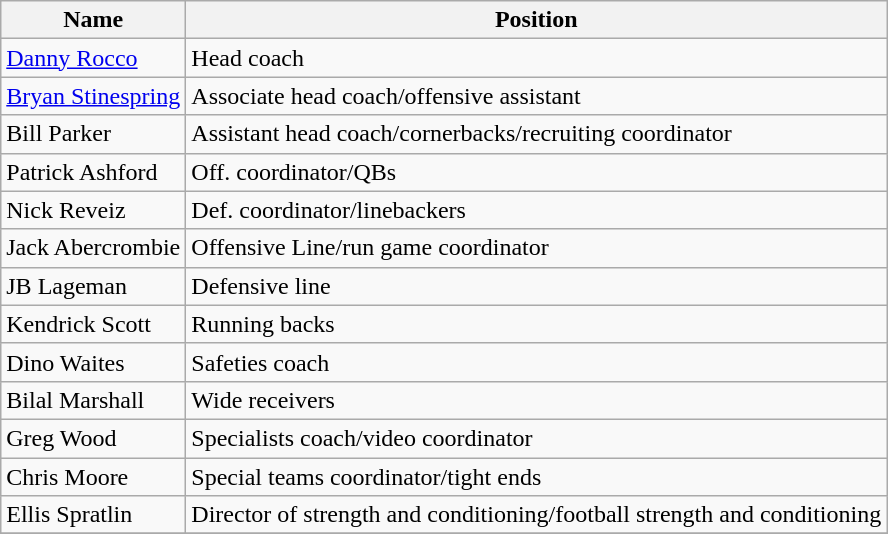<table class="wikitable">
<tr>
<th>Name</th>
<th>Position</th>
</tr>
<tr>
<td><a href='#'>Danny Rocco</a></td>
<td>Head coach</td>
</tr>
<tr>
<td><a href='#'>Bryan Stinespring</a></td>
<td>Associate head coach/offensive assistant</td>
</tr>
<tr>
<td>Bill Parker</td>
<td>Assistant head coach/cornerbacks/recruiting coordinator</td>
</tr>
<tr>
<td>Patrick Ashford</td>
<td>Off. coordinator/QBs</td>
</tr>
<tr>
<td>Nick Reveiz</td>
<td>Def. coordinator/linebackers</td>
</tr>
<tr>
<td>Jack Abercrombie</td>
<td>Offensive Line/run game coordinator</td>
</tr>
<tr>
<td>JB Lageman</td>
<td>Defensive line</td>
</tr>
<tr>
<td>Kendrick Scott</td>
<td>Running backs</td>
</tr>
<tr>
<td>Dino Waites</td>
<td>Safeties coach</td>
</tr>
<tr>
<td>Bilal Marshall</td>
<td>Wide receivers</td>
</tr>
<tr>
<td>Greg Wood</td>
<td>Specialists coach/video coordinator</td>
</tr>
<tr>
<td>Chris Moore</td>
<td>Special teams coordinator/tight ends</td>
</tr>
<tr>
<td>Ellis Spratlin</td>
<td>Director of strength and conditioning/football strength and conditioning</td>
</tr>
<tr>
</tr>
</table>
